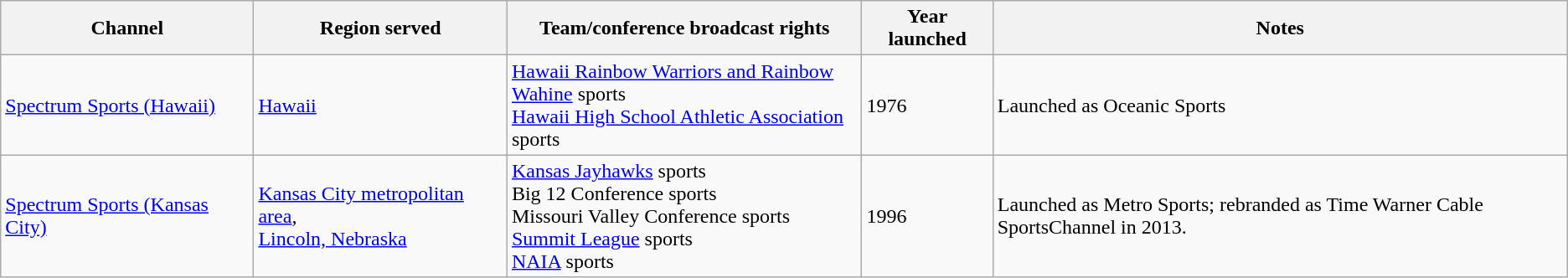<table class="wikitable">
<tr>
<th scope="col">Channel</th>
<th scope="col">Region served</th>
<th scope="col" style="width: 275px;">Team/conference broadcast rights</th>
<th scope="col">Year launched</th>
<th scope="col" style="width: 450px;">Notes</th>
</tr>
<tr>
<td><a href='#'>Spectrum Sports (Hawaii)</a></td>
<td><a href='#'>Hawaii</a></td>
<td><a href='#'>Hawaii Rainbow Warriors and Rainbow Wahine</a> sports<br><a href='#'>Hawaii High School Athletic Association</a> sports</td>
<td>1976</td>
<td>Launched as Oceanic Sports</td>
</tr>
<tr>
<td><a href='#'>Spectrum Sports (Kansas City)</a></td>
<td><a href='#'>Kansas City metropolitan area</a>,<br><a href='#'>Lincoln, Nebraska</a></td>
<td><a href='#'>Kansas Jayhawks</a> sports<br>Big 12 Conference sports<br>Missouri Valley Conference sports<br><a href='#'>Summit League</a> sports  <br><a href='#'>NAIA</a> sports</td>
<td>1996</td>
<td>Launched as Metro Sports; rebranded as Time Warner Cable SportsChannel in 2013.</td>
</tr>
</table>
